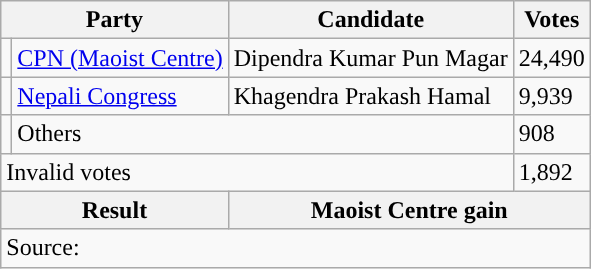<table class="wikitable">
<tr>
<th colspan="2">Party</th>
<th>Candidate</th>
<th>Votes</th>
</tr>
<tr>
<td style="background-color:"></td>
<td><a href='#'>CPN (Maoist Centre)</a></td>
<td>Dipendra Kumar Pun Magar</td>
<td>24,490</td>
</tr>
<tr>
<td style="background-color:"></td>
<td><a href='#'>Nepali Congress</a></td>
<td>Khagendra Prakash Hamal</td>
<td>9,939</td>
</tr>
<tr>
<td></td>
<td colspan="2">Others</td>
<td>908</td>
</tr>
<tr>
<td colspan="3">Invalid votes</td>
<td>1,892</td>
</tr>
<tr>
<th colspan="2">Result</th>
<th colspan="2">Maoist Centre gain</th>
</tr>
<tr>
<td colspan="4">Source: </td>
</tr>
</table>
